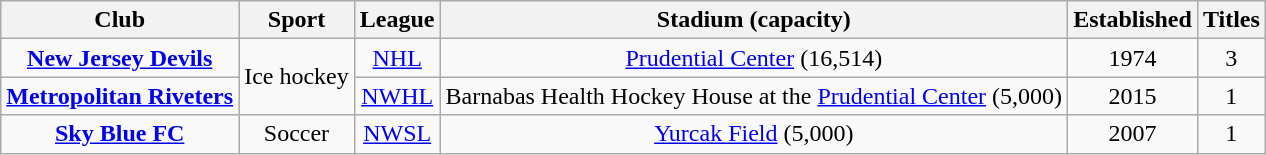<table class="wikitable" style="text-align:center;">
<tr>
<th>Club</th>
<th>Sport</th>
<th>League</th>
<th>Stadium (capacity)</th>
<th>Established</th>
<th>Titles</th>
</tr>
<tr>
<td><strong><a href='#'>New Jersey Devils</a></strong></td>
<td rowspan="2">Ice hockey</td>
<td><a href='#'>NHL</a></td>
<td><a href='#'>Prudential Center</a> (16,514)</td>
<td>1974</td>
<td>3</td>
</tr>
<tr>
<td><strong><a href='#'>Metropolitan Riveters</a></strong></td>
<td><a href='#'>NWHL</a></td>
<td>Barnabas Health Hockey House at the <a href='#'>Prudential Center</a> (5,000)</td>
<td>2015</td>
<td>1</td>
</tr>
<tr>
<td><strong><a href='#'>Sky Blue FC</a></strong></td>
<td>Soccer</td>
<td><a href='#'>NWSL</a></td>
<td><a href='#'>Yurcak Field</a> (5,000)</td>
<td>2007</td>
<td>1</td>
</tr>
</table>
